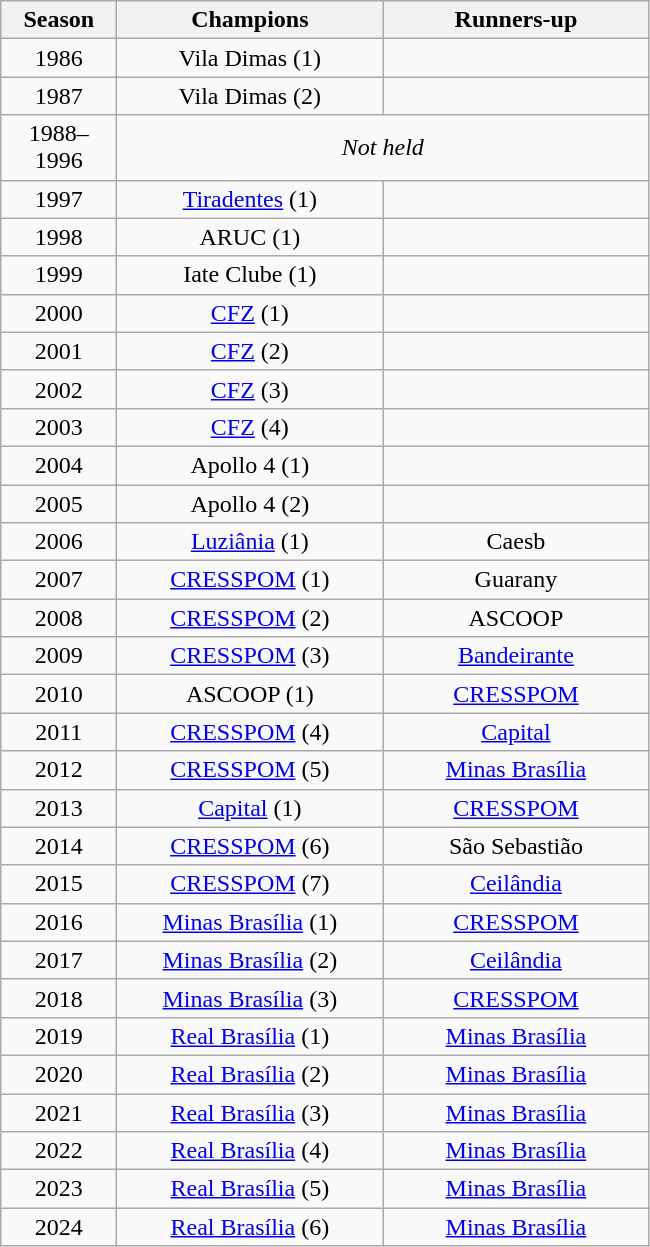<table class="wikitable" style="text-align:center; margin-left:1em;">
<tr>
<th style="width:70px">Season</th>
<th style="width:170px">Champions</th>
<th style="width:170px">Runners-up</th>
</tr>
<tr>
<td>1986</td>
<td>Vila Dimas (1)</td>
<td></td>
</tr>
<tr>
<td>1987</td>
<td>Vila Dimas (2)</td>
<td></td>
</tr>
<tr>
<td>1988–1996</td>
<td align=center colspan=2><em>Not held</em></td>
</tr>
<tr>
<td>1997</td>
<td><a href='#'>Tiradentes</a> (1)</td>
<td></td>
</tr>
<tr>
<td>1998</td>
<td>ARUC (1)</td>
<td></td>
</tr>
<tr>
<td>1999</td>
<td>Iate Clube (1)</td>
<td></td>
</tr>
<tr>
<td>2000</td>
<td><a href='#'>CFZ</a> (1)</td>
<td></td>
</tr>
<tr>
<td>2001</td>
<td><a href='#'>CFZ</a> (2)</td>
<td></td>
</tr>
<tr>
<td>2002</td>
<td><a href='#'>CFZ</a> (3)</td>
<td></td>
</tr>
<tr>
<td>2003</td>
<td><a href='#'>CFZ</a> (4)</td>
<td></td>
</tr>
<tr>
<td>2004</td>
<td>Apollo 4 (1)</td>
<td></td>
</tr>
<tr>
<td>2005</td>
<td>Apollo 4 (2)</td>
<td></td>
</tr>
<tr>
<td>2006</td>
<td><a href='#'>Luziânia</a> (1)</td>
<td>Caesb</td>
</tr>
<tr>
<td>2007</td>
<td><a href='#'>CRESSPOM</a> (1)</td>
<td>Guarany</td>
</tr>
<tr>
<td>2008</td>
<td><a href='#'>CRESSPOM</a> (2)</td>
<td>ASCOOP</td>
</tr>
<tr>
<td>2009</td>
<td><a href='#'>CRESSPOM</a> (3)</td>
<td><a href='#'>Bandeirante</a></td>
</tr>
<tr>
<td>2010</td>
<td>ASCOOP (1)</td>
<td><a href='#'>CRESSPOM</a></td>
</tr>
<tr>
<td>2011</td>
<td><a href='#'>CRESSPOM</a> (4)</td>
<td><a href='#'>Capital</a></td>
</tr>
<tr>
<td>2012</td>
<td><a href='#'>CRESSPOM</a> (5)</td>
<td><a href='#'>Minas Brasília</a></td>
</tr>
<tr>
<td>2013</td>
<td><a href='#'>Capital</a> (1)</td>
<td><a href='#'>CRESSPOM</a></td>
</tr>
<tr>
<td>2014</td>
<td><a href='#'>CRESSPOM</a> (6)</td>
<td>São Sebastião</td>
</tr>
<tr>
<td>2015</td>
<td><a href='#'>CRESSPOM</a> (7)</td>
<td><a href='#'>Ceilândia</a></td>
</tr>
<tr>
<td>2016</td>
<td><a href='#'>Minas Brasília</a> (1)</td>
<td><a href='#'>CRESSPOM</a></td>
</tr>
<tr>
<td>2017</td>
<td><a href='#'>Minas Brasília</a> (2)</td>
<td><a href='#'>Ceilândia</a></td>
</tr>
<tr>
<td>2018</td>
<td><a href='#'>Minas Brasília</a> (3)</td>
<td><a href='#'>CRESSPOM</a></td>
</tr>
<tr>
<td>2019</td>
<td><a href='#'>Real Brasília</a> (1)</td>
<td><a href='#'>Minas Brasília</a></td>
</tr>
<tr>
<td>2020</td>
<td><a href='#'>Real Brasília</a> (2)</td>
<td><a href='#'>Minas Brasília</a></td>
</tr>
<tr>
<td>2021</td>
<td><a href='#'>Real Brasília</a> (3)</td>
<td><a href='#'>Minas Brasília</a></td>
</tr>
<tr>
<td>2022</td>
<td><a href='#'>Real Brasília</a> (4)</td>
<td><a href='#'>Minas Brasília</a></td>
</tr>
<tr>
<td>2023</td>
<td><a href='#'>Real Brasília</a> (5)</td>
<td><a href='#'>Minas Brasília</a></td>
</tr>
<tr>
<td>2024</td>
<td><a href='#'>Real Brasília</a> (6)</td>
<td><a href='#'>Minas Brasília</a></td>
</tr>
</table>
